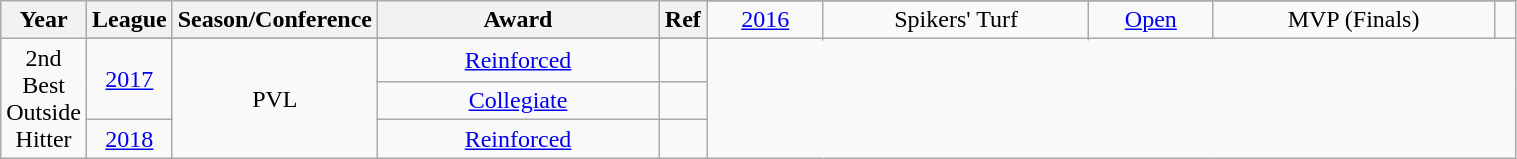<table class="wikitable sortable" style="text-align:center" width="80%">
<tr>
<th style="width:5px;" rowspan="2">Year</th>
<th style="width:25px;" rowspan="2">League</th>
<th style="width:100px;" rowspan="2">Season/Conference</th>
<th style="width:180px;" rowspan="2">Award</th>
<th style="width:25px;" rowspan="2">Ref</th>
</tr>
<tr align=center>
<td rowspan=2><a href='#'>2016</a></td>
<td rowspan=2>Spikers' Turf</td>
<td rowspan=2><a href='#'>Open</a></td>
<td>MVP (Finals)</td>
<td rowspan=2></td>
</tr>
<tr align=center>
<td rowspan=4>2nd Best Outside Hitter</td>
</tr>
<tr align=center>
<td rowspan=2><a href='#'>2017</a></td>
<td rowspan=3>PVL</td>
<td><a href='#'>Reinforced</a></td>
<td></td>
</tr>
<tr align=center>
<td><a href='#'>Collegiate</a></td>
<td></td>
</tr>
<tr align=center>
<td><a href='#'>2018</a></td>
<td><a href='#'>Reinforced</a></td>
<td></td>
</tr>
</table>
